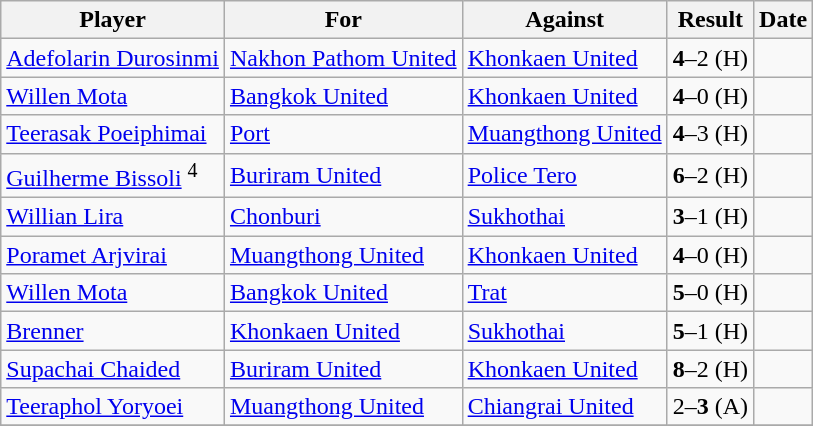<table class="wikitable sortable">
<tr>
<th>Player</th>
<th>For</th>
<th>Against</th>
<th align=center>Result</th>
<th>Date</th>
</tr>
<tr>
<td> <a href='#'>Adefolarin Durosinmi</a></td>
<td><a href='#'>Nakhon Pathom United</a></td>
<td><a href='#'>Khonkaen United</a></td>
<td><strong>4</strong>–2 (H)</td>
<td></td>
</tr>
<tr>
<td> <a href='#'>Willen Mota</a></td>
<td><a href='#'>Bangkok United</a></td>
<td><a href='#'>Khonkaen United</a></td>
<td><strong>4</strong>–0 (H)</td>
<td></td>
</tr>
<tr>
<td> <a href='#'>Teerasak Poeiphimai</a></td>
<td><a href='#'>Port</a></td>
<td><a href='#'>Muangthong United</a></td>
<td><strong>4</strong>–3 (H)</td>
<td></td>
</tr>
<tr>
<td> <a href='#'>Guilherme Bissoli</a> <sup>4</sup></td>
<td><a href='#'>Buriram United</a></td>
<td><a href='#'>Police Tero</a></td>
<td><strong>6</strong>–2 (H)</td>
<td></td>
</tr>
<tr>
<td> <a href='#'>Willian Lira</a></td>
<td><a href='#'>Chonburi</a></td>
<td><a href='#'>Sukhothai</a></td>
<td><strong>3</strong>–1 (H)</td>
<td></td>
</tr>
<tr>
<td> <a href='#'>Poramet Arjvirai</a></td>
<td><a href='#'>Muangthong United</a></td>
<td><a href='#'>Khonkaen United</a></td>
<td><strong>4</strong>–0 (H)</td>
<td></td>
</tr>
<tr>
<td> <a href='#'>Willen Mota</a></td>
<td><a href='#'>Bangkok United</a></td>
<td><a href='#'>Trat</a></td>
<td><strong>5</strong>–0 (H)</td>
<td></td>
</tr>
<tr>
<td> <a href='#'>Brenner</a></td>
<td><a href='#'>Khonkaen United</a></td>
<td><a href='#'>Sukhothai</a></td>
<td><strong>5</strong>–1 (H)</td>
<td></td>
</tr>
<tr>
<td> <a href='#'>Supachai Chaided</a></td>
<td><a href='#'>Buriram United</a></td>
<td><a href='#'>Khonkaen United</a></td>
<td><strong>8</strong>–2 (H)</td>
<td></td>
</tr>
<tr>
<td> <a href='#'>Teeraphol Yoryoei</a></td>
<td><a href='#'>Muangthong United</a></td>
<td><a href='#'>Chiangrai United</a></td>
<td>2–<strong>3</strong> (A)</td>
<td></td>
</tr>
<tr>
</tr>
</table>
